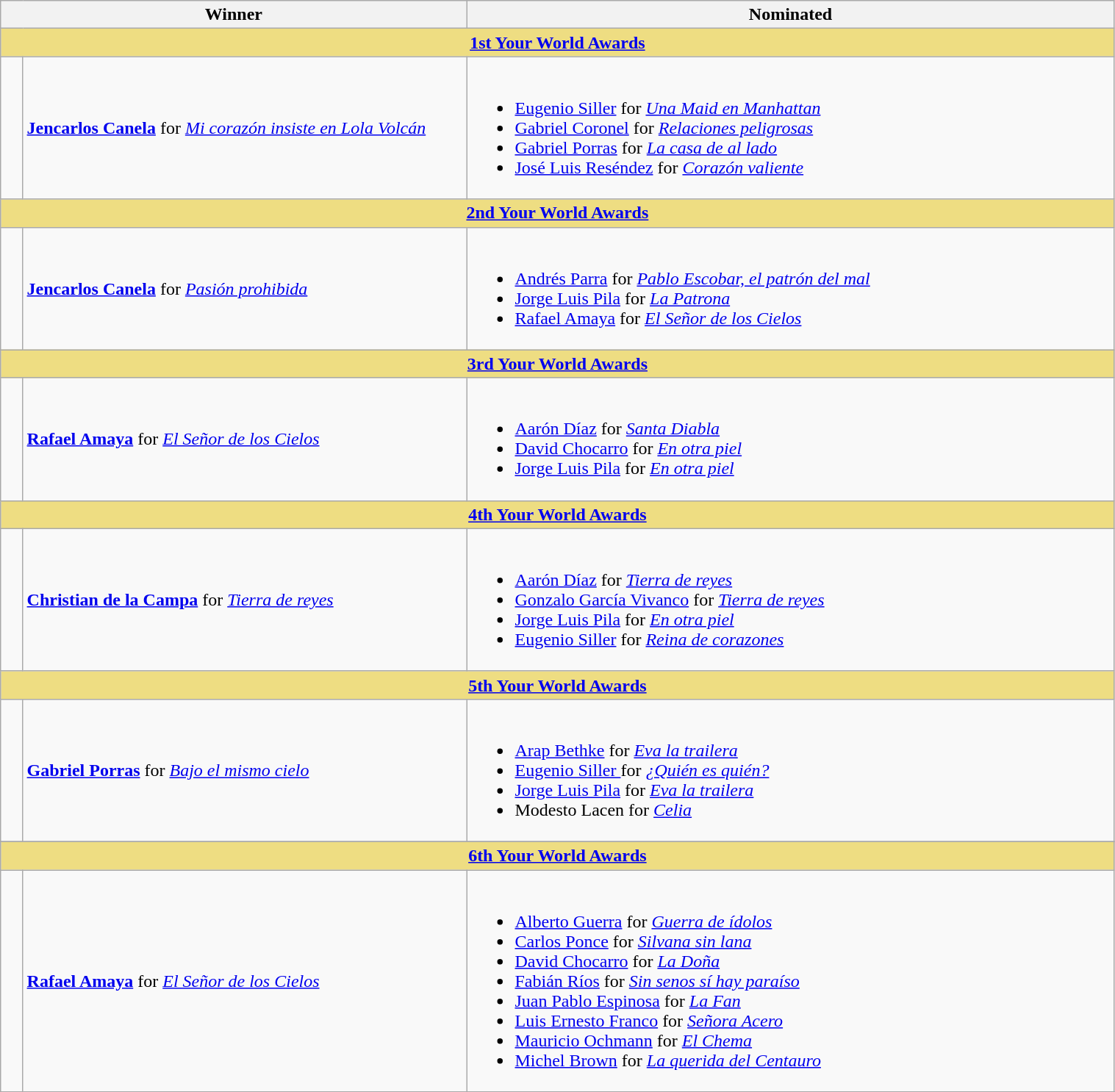<table class="wikitable" width=80%>
<tr align=center>
<th width="150px;" colspan=2; align="center">Winner</th>
<th width="580px;" align="center">Nominated</th>
</tr>
<tr>
<th colspan=9 style="background:#EEDD82;"  align="center"><a href='#'>1st Your World Awards</a></th>
</tr>
<tr>
<td width=2%></td>
<td><strong><a href='#'>Jencarlos Canela</a></strong> for <em><a href='#'>Mi corazón insiste en Lola Volcán</a></em></td>
<td><br><ul><li><a href='#'>Eugenio Siller</a> for <em><a href='#'>Una Maid en Manhattan</a></em></li><li><a href='#'>Gabriel Coronel</a> for <em><a href='#'>Relaciones peligrosas</a></em></li><li><a href='#'>Gabriel Porras</a> for <em><a href='#'>La casa de al lado</a></em></li><li><a href='#'>José Luis Reséndez</a> for <em><a href='#'>Corazón valiente</a></em></li></ul></td>
</tr>
<tr>
<th colspan=9 style="background:#EEDD82;"  align="center"><a href='#'>2nd Your World Awards</a></th>
</tr>
<tr>
<td width=2%></td>
<td><strong><a href='#'>Jencarlos Canela</a></strong> for <em><a href='#'>Pasión prohibida</a></em></td>
<td><br><ul><li><a href='#'>Andrés Parra</a> for <em><a href='#'>Pablo Escobar, el patrón del mal</a></em></li><li><a href='#'>Jorge Luis Pila</a> for <em><a href='#'>La Patrona</a></em></li><li><a href='#'>Rafael Amaya</a> for <em><a href='#'>El Señor de los Cielos</a></em></li></ul></td>
</tr>
<tr>
<th colspan=9 style="background:#EEDD82;"  align="center"><a href='#'>3rd Your World Awards</a></th>
</tr>
<tr>
<td width=2%></td>
<td><strong><a href='#'>Rafael Amaya</a></strong> for <em><a href='#'>El Señor de los Cielos</a></em></td>
<td><br><ul><li><a href='#'>Aarón Díaz</a> for <em><a href='#'>Santa Diabla</a></em></li><li><a href='#'>David Chocarro</a> for <em><a href='#'>En otra piel</a></em></li><li><a href='#'>Jorge Luis Pila</a> for <em><a href='#'>En otra piel</a></em></li></ul></td>
</tr>
<tr>
<th colspan=9 style="background:#EEDD82;"  align="center"><a href='#'>4th Your World Awards</a></th>
</tr>
<tr>
<td width=2%></td>
<td><strong><a href='#'>Christian de la Campa</a></strong> for <em><a href='#'>Tierra de reyes</a></em></td>
<td><br><ul><li><a href='#'>Aarón Díaz</a> for <em><a href='#'>Tierra de reyes</a></em></li><li><a href='#'>Gonzalo García Vivanco</a> for <em><a href='#'>Tierra de reyes</a></em></li><li><a href='#'>Jorge Luis Pila</a> for <em><a href='#'>En otra piel</a></em></li><li><a href='#'>Eugenio Siller</a> for <em><a href='#'>Reina de corazones</a></em></li></ul></td>
</tr>
<tr>
<th colspan=9 style="background:#EEDD82;"  align="center"><a href='#'>5th Your World Awards</a></th>
</tr>
<tr>
<td width=2%></td>
<td><strong><a href='#'>Gabriel Porras</a></strong> for <em><a href='#'>Bajo el mismo cielo</a></em></td>
<td><br><ul><li><a href='#'>Arap Bethke</a> for <em><a href='#'>Eva la trailera</a></em></li><li><a href='#'>Eugenio Siller </a> for <em><a href='#'>¿Quién es quién?</a></em></li><li><a href='#'>Jorge Luis Pila</a> for <em><a href='#'>Eva la trailera</a></em></li><li>Modesto Lacen for <em><a href='#'>Celia</a></em></li></ul></td>
</tr>
<tr>
</tr>
<tr>
<th colspan=9 style="background:#EEDD82;"  align="center"><a href='#'>6th Your World Awards</a></th>
</tr>
<tr>
<td width=2%></td>
<td><strong><a href='#'>Rafael Amaya</a></strong> for <em><a href='#'>El Señor de los Cielos</a></em></td>
<td><br><ul><li><a href='#'>Alberto Guerra</a> for <em><a href='#'>Guerra de ídolos</a></em></li><li><a href='#'>Carlos Ponce</a> for <em><a href='#'>Silvana sin lana</a></em></li><li><a href='#'>David Chocarro</a> for <em><a href='#'>La Doña</a></em></li><li><a href='#'>Fabián Ríos</a> for <em><a href='#'>Sin senos sí hay paraíso</a></em></li><li><a href='#'>Juan Pablo Espinosa</a> for <em><a href='#'>La Fan</a></em></li><li><a href='#'>Luis Ernesto Franco</a> for <em><a href='#'>Señora Acero</a></em></li><li><a href='#'>Mauricio Ochmann</a> for <em><a href='#'>El Chema</a></em></li><li><a href='#'>Michel Brown</a> for <em><a href='#'>La querida del Centauro</a></em></li></ul></td>
</tr>
<tr>
</tr>
</table>
